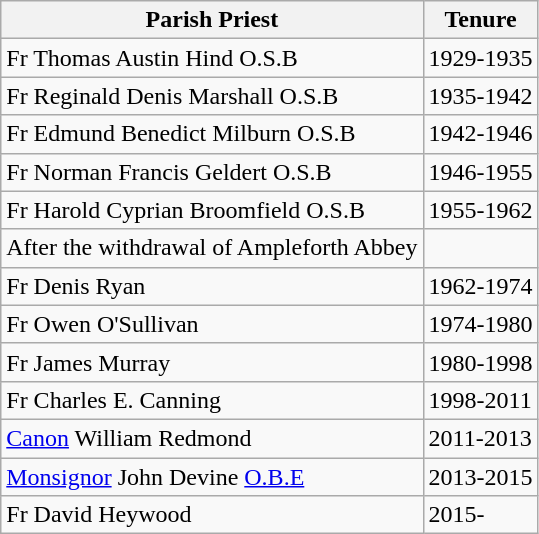<table class="wikitable">
<tr>
<th>Parish Priest</th>
<th>Tenure</th>
</tr>
<tr>
<td>Fr Thomas Austin Hind O.S.B</td>
<td>1929-1935</td>
</tr>
<tr>
<td>Fr Reginald Denis Marshall O.S.B</td>
<td>1935-1942</td>
</tr>
<tr>
<td>Fr Edmund Benedict Milburn O.S.B</td>
<td>1942-1946</td>
</tr>
<tr>
<td>Fr Norman Francis Geldert O.S.B</td>
<td>1946-1955</td>
</tr>
<tr>
<td>Fr Harold Cyprian Broomfield O.S.B</td>
<td>1955-1962</td>
</tr>
<tr>
<td>After the withdrawal of Ampleforth Abbey</td>
</tr>
<tr>
<td>Fr Denis Ryan</td>
<td>1962-1974</td>
</tr>
<tr>
<td>Fr Owen O'Sullivan</td>
<td>1974-1980</td>
</tr>
<tr>
<td>Fr James Murray</td>
<td>1980-1998</td>
</tr>
<tr>
<td>Fr Charles E. Canning</td>
<td>1998-2011</td>
</tr>
<tr>
<td><a href='#'>Canon</a> William Redmond</td>
<td>2011-2013</td>
</tr>
<tr>
<td><a href='#'>Monsignor</a> John Devine <a href='#'>O.B.E</a></td>
<td>2013-2015</td>
</tr>
<tr>
<td>Fr David Heywood</td>
<td>2015-</td>
</tr>
</table>
